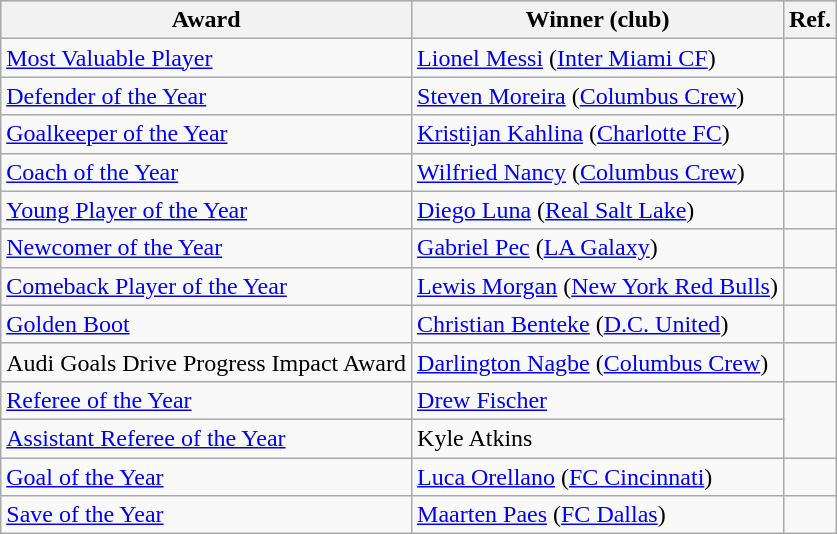<table class="wikitable">
<tr style="background:#cccccc;">
<th>Award</th>
<th>Winner (club)</th>
<th>Ref.</th>
</tr>
<tr>
<td><a href='#'>Most Valuable Player</a></td>
<td><a href='#'>Lionel Messi</a> (<a href='#'>Inter Miami CF</a>)</td>
<td align="center"></td>
</tr>
<tr>
<td><a href='#'>Defender of the Year</a></td>
<td><a href='#'>Steven Moreira</a> (<a href='#'>Columbus Crew</a>)</td>
<td align="center"></td>
</tr>
<tr>
<td><a href='#'>Goalkeeper of the Year</a></td>
<td><a href='#'>Kristijan Kahlina</a> (<a href='#'>Charlotte FC</a>)</td>
<td align="center"></td>
</tr>
<tr>
<td><a href='#'>Coach of the Year</a></td>
<td><a href='#'>Wilfried Nancy</a> (<a href='#'>Columbus Crew</a>)</td>
<td align="center"></td>
</tr>
<tr>
<td><a href='#'>Young Player of the Year</a></td>
<td><a href='#'>Diego Luna</a> (<a href='#'>Real Salt Lake</a>)</td>
<td align="center"></td>
</tr>
<tr>
<td><a href='#'>Newcomer of the Year</a></td>
<td><a href='#'>Gabriel Pec</a> (<a href='#'>LA Galaxy</a>)</td>
<td align="center"></td>
</tr>
<tr>
<td><a href='#'>Comeback Player of the Year</a></td>
<td><a href='#'>Lewis Morgan</a> (<a href='#'>New York Red Bulls</a>)</td>
<td align="center"></td>
</tr>
<tr>
<td><a href='#'>Golden Boot</a></td>
<td><a href='#'>Christian Benteke</a> (<a href='#'>D.C. United</a>)</td>
<td align="center"></td>
</tr>
<tr>
<td>Audi Goals Drive Progress Impact Award</td>
<td><a href='#'>Darlington Nagbe</a> (<a href='#'>Columbus Crew</a>)</td>
<td></td>
</tr>
<tr>
<td><a href='#'>Referee of the Year</a></td>
<td><a href='#'>Drew Fischer</a></td>
<td rowspan="2" align="center"></td>
</tr>
<tr>
<td><a href='#'>Assistant Referee of the Year</a></td>
<td>Kyle Atkins</td>
</tr>
<tr>
<td><a href='#'>Goal of the Year</a></td>
<td><a href='#'>Luca Orellano</a> (<a href='#'>FC Cincinnati</a>)</td>
<td align=center></td>
</tr>
<tr>
<td><a href='#'>Save of the Year</a></td>
<td><a href='#'>Maarten Paes</a> (<a href='#'>FC Dallas</a>)</td>
<td align=center></td>
</tr>
</table>
